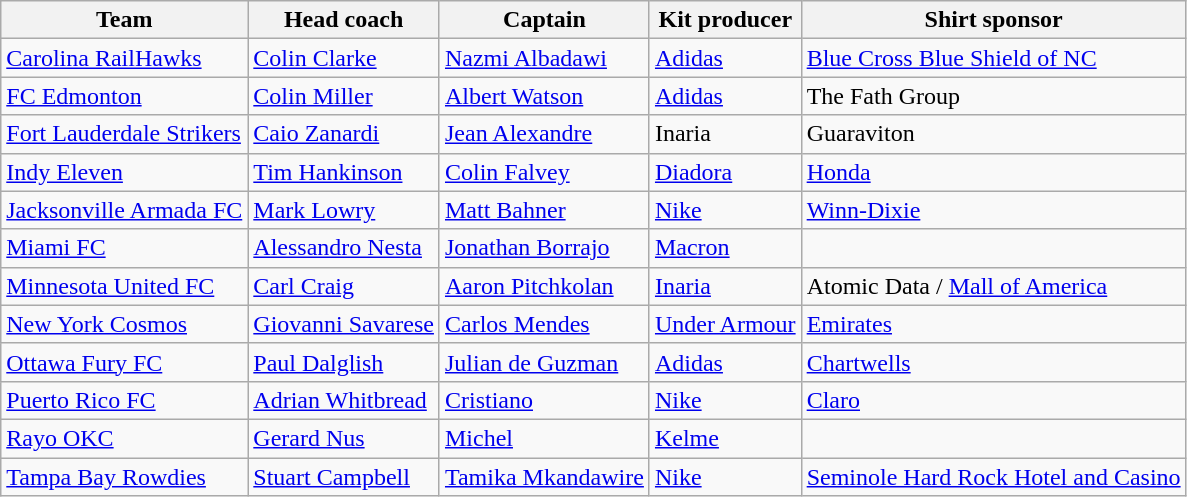<table class="wikitable sortable" style="text-align: left;">
<tr>
<th>Team</th>
<th>Head coach</th>
<th>Captain</th>
<th>Kit producer</th>
<th>Shirt sponsor</th>
</tr>
<tr>
<td><a href='#'>Carolina RailHawks</a></td>
<td> <a href='#'>Colin Clarke</a></td>
<td> <a href='#'>Nazmi Albadawi</a></td>
<td><a href='#'>Adidas</a></td>
<td><a href='#'>Blue Cross Blue Shield of NC</a></td>
</tr>
<tr>
<td><a href='#'>FC Edmonton</a></td>
<td> <a href='#'>Colin Miller</a></td>
<td> <a href='#'>Albert Watson</a></td>
<td><a href='#'>Adidas</a></td>
<td>The Fath Group</td>
</tr>
<tr>
<td><a href='#'>Fort Lauderdale Strikers</a></td>
<td> <a href='#'>Caio Zanardi</a></td>
<td> <a href='#'>Jean Alexandre</a></td>
<td>Inaria</td>
<td>Guaraviton</td>
</tr>
<tr>
<td><a href='#'>Indy Eleven</a></td>
<td> <a href='#'>Tim Hankinson</a></td>
<td> <a href='#'>Colin Falvey</a></td>
<td><a href='#'>Diadora</a></td>
<td><a href='#'>Honda</a></td>
</tr>
<tr>
<td><a href='#'>Jacksonville Armada FC</a></td>
<td> <a href='#'>Mark Lowry</a></td>
<td> <a href='#'>Matt Bahner</a></td>
<td><a href='#'>Nike</a></td>
<td><a href='#'>Winn-Dixie</a></td>
</tr>
<tr>
<td><a href='#'>Miami FC</a></td>
<td> <a href='#'>Alessandro Nesta</a></td>
<td> <a href='#'>Jonathan Borrajo</a></td>
<td><a href='#'>Macron</a></td>
<td></td>
</tr>
<tr>
<td><a href='#'>Minnesota United FC</a></td>
<td> <a href='#'>Carl Craig</a></td>
<td> <a href='#'>Aaron Pitchkolan</a></td>
<td><a href='#'>Inaria</a></td>
<td>Atomic Data / <a href='#'>Mall of America</a></td>
</tr>
<tr>
<td><a href='#'>New York Cosmos</a></td>
<td> <a href='#'>Giovanni Savarese</a></td>
<td> <a href='#'>Carlos Mendes</a></td>
<td><a href='#'>Under Armour</a></td>
<td><a href='#'>Emirates</a></td>
</tr>
<tr>
<td><a href='#'>Ottawa Fury FC</a></td>
<td> <a href='#'>Paul Dalglish</a></td>
<td> <a href='#'>Julian de Guzman</a></td>
<td><a href='#'>Adidas</a></td>
<td><a href='#'>Chartwells</a></td>
</tr>
<tr>
<td><a href='#'>Puerto Rico FC</a></td>
<td> <a href='#'>Adrian Whitbread</a></td>
<td> <a href='#'>Cristiano</a></td>
<td><a href='#'>Nike</a></td>
<td><a href='#'>Claro</a></td>
</tr>
<tr>
<td><a href='#'>Rayo OKC</a></td>
<td> <a href='#'>Gerard Nus</a></td>
<td> <a href='#'>Michel</a></td>
<td><a href='#'>Kelme</a></td>
<td></td>
</tr>
<tr>
<td><a href='#'>Tampa Bay Rowdies</a></td>
<td> <a href='#'>Stuart Campbell</a></td>
<td> <a href='#'>Tamika Mkandawire</a></td>
<td><a href='#'>Nike</a></td>
<td><a href='#'>Seminole Hard Rock Hotel and Casino</a></td>
</tr>
</table>
